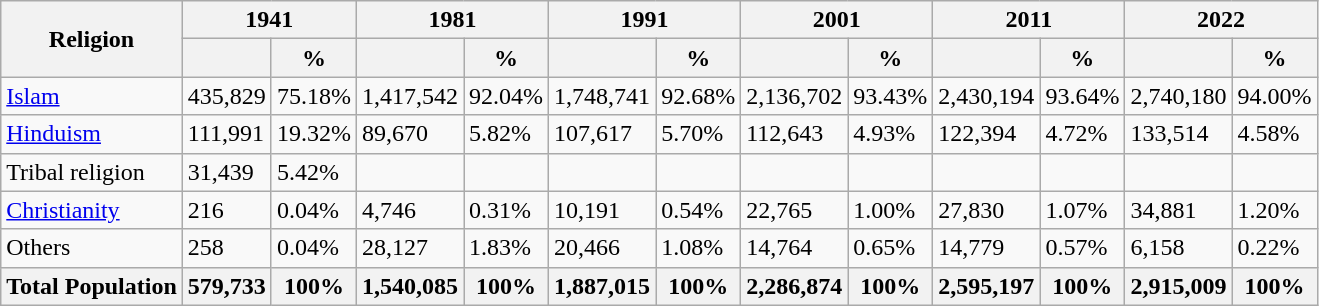<table class="wikitable sortable">
<tr>
<th rowspan="2">Religion</th>
<th colspan="2">1941</th>
<th colspan="2">1981</th>
<th colspan="2">1991</th>
<th colspan="2">2001</th>
<th colspan="2">2011</th>
<th colspan="2">2022</th>
</tr>
<tr>
<th></th>
<th>%</th>
<th></th>
<th>%</th>
<th></th>
<th>%</th>
<th></th>
<th>%</th>
<th></th>
<th>%</th>
<th></th>
<th>%</th>
</tr>
<tr>
<td><a href='#'>Islam</a> </td>
<td>435,829</td>
<td>75.18%</td>
<td>1,417,542</td>
<td>92.04%</td>
<td>1,748,741</td>
<td>92.68%</td>
<td>2,136,702</td>
<td>93.43%</td>
<td>2,430,194</td>
<td>93.64%</td>
<td>2,740,180</td>
<td>94.00%</td>
</tr>
<tr>
<td><a href='#'>Hinduism</a> </td>
<td>111,991</td>
<td>19.32%</td>
<td>89,670</td>
<td>5.82%</td>
<td>107,617</td>
<td>5.70%</td>
<td>112,643</td>
<td>4.93%</td>
<td>122,394</td>
<td>4.72%</td>
<td>133,514</td>
<td>4.58%</td>
</tr>
<tr>
<td>Tribal religion</td>
<td>31,439</td>
<td>5.42%</td>
<td></td>
<td></td>
<td></td>
<td></td>
<td></td>
<td></td>
<td></td>
<td></td>
<td></td>
<td></td>
</tr>
<tr>
<td><a href='#'>Christianity</a> </td>
<td>216</td>
<td>0.04%</td>
<td>4,746</td>
<td>0.31%</td>
<td>10,191</td>
<td>0.54%</td>
<td>22,765</td>
<td>1.00%</td>
<td>27,830</td>
<td>1.07%</td>
<td>34,881</td>
<td>1.20%</td>
</tr>
<tr>
<td>Others</td>
<td>258</td>
<td>0.04%</td>
<td>28,127</td>
<td>1.83%</td>
<td>20,466</td>
<td>1.08%</td>
<td>14,764</td>
<td>0.65%</td>
<td>14,779</td>
<td>0.57%</td>
<td>6,158</td>
<td>0.22%</td>
</tr>
<tr>
<th>Total Population</th>
<th>579,733</th>
<th>100%</th>
<th>1,540,085</th>
<th>100%</th>
<th>1,887,015</th>
<th>100%</th>
<th>2,286,874</th>
<th>100%</th>
<th>2,595,197</th>
<th>100%</th>
<th>2,915,009</th>
<th>100%</th>
</tr>
</table>
